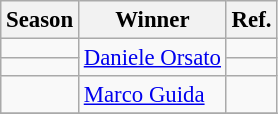<table class="wikitable" style="font-size: 95%;">
<tr>
<th>Season</th>
<th>Winner</th>
<th>Ref.</th>
</tr>
<tr>
<td></td>
<td rowspan=2> <a href='#'>Daniele Orsato</a></td>
<td></td>
</tr>
<tr>
<td></td>
<td></td>
</tr>
<tr>
<td></td>
<td> <a href='#'>Marco Guida</a></td>
<td></td>
</tr>
<tr>
</tr>
</table>
